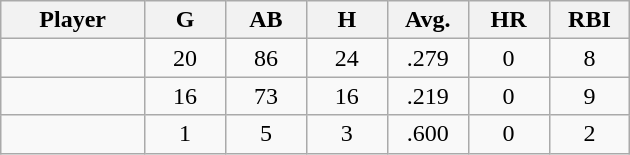<table class="wikitable sortable">
<tr>
<th bgcolor="#DDDDFF" width="16%">Player</th>
<th bgcolor="#DDDDFF" width="9%">G</th>
<th bgcolor="#DDDDFF" width="9%">AB</th>
<th bgcolor="#DDDDFF" width="9%">H</th>
<th bgcolor="#DDDDFF" width="9%">Avg.</th>
<th bgcolor="#DDDDFF" width="9%">HR</th>
<th bgcolor="#DDDDFF" width="9%">RBI</th>
</tr>
<tr align="center">
<td></td>
<td>20</td>
<td>86</td>
<td>24</td>
<td>.279</td>
<td>0</td>
<td>8</td>
</tr>
<tr align="center">
<td></td>
<td>16</td>
<td>73</td>
<td>16</td>
<td>.219</td>
<td>0</td>
<td>9</td>
</tr>
<tr align="center">
<td></td>
<td>1</td>
<td>5</td>
<td>3</td>
<td>.600</td>
<td>0</td>
<td>2</td>
</tr>
</table>
